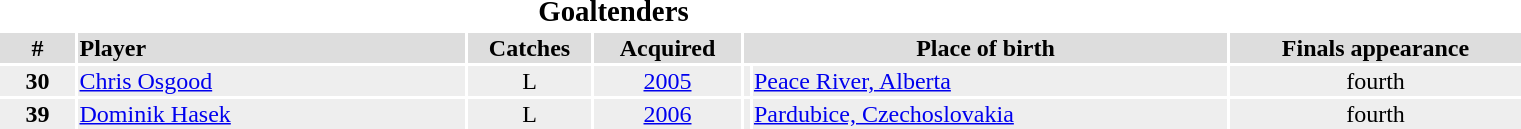<table style="text-align:center;">
<tr>
<th colspan="6"><big>Goaltenders</big></th>
</tr>
<tr style="background:#dddddd;">
<th style="width:3em">#</th>
<th style="width:16em; text-align:left">Player</th>
<th style="width:5em">Catches</th>
<th style="width:6em">Acquired</th>
<th style="width:20em" colspan="2">Place of birth</th>
<th style="width:12em">Finals appearance</th>
</tr>
<tr style="background:#eeeeee;">
<td><strong>30</strong></td>
<td align="left"><a href='#'>Chris Osgood</a></td>
<td>L</td>
<td><a href='#'>2005</a></td>
<td></td>
<td align="left"><a href='#'>Peace River, Alberta</a></td>
<td>fourth </td>
</tr>
<tr style="background:#eeeeee;">
<td><strong>39</strong></td>
<td align="left"><a href='#'>Dominik Hasek</a></td>
<td>L</td>
<td><a href='#'>2006</a></td>
<td></td>
<td align="left"><a href='#'>Pardubice, Czechoslovakia</a></td>
<td>fourth </td>
</tr>
</table>
